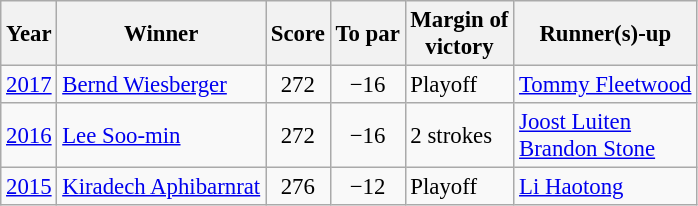<table class=wikitable style="font-size:95%">
<tr>
<th>Year</th>
<th>Winner</th>
<th>Score</th>
<th>To par</th>
<th>Margin of<br>victory</th>
<th>Runner(s)-up</th>
</tr>
<tr>
<td><a href='#'>2017</a></td>
<td> <a href='#'>Bernd Wiesberger</a></td>
<td align=center>272</td>
<td align=center>−16</td>
<td>Playoff</td>
<td> <a href='#'>Tommy Fleetwood</a></td>
</tr>
<tr>
<td><a href='#'>2016</a></td>
<td> <a href='#'>Lee Soo-min</a></td>
<td align=center>272</td>
<td align=center>−16</td>
<td>2 strokes</td>
<td> <a href='#'>Joost Luiten</a><br> <a href='#'>Brandon Stone</a></td>
</tr>
<tr>
<td><a href='#'>2015</a></td>
<td> <a href='#'>Kiradech Aphibarnrat</a></td>
<td align=center>276</td>
<td align=center>−12</td>
<td>Playoff</td>
<td> <a href='#'>Li Haotong</a></td>
</tr>
</table>
